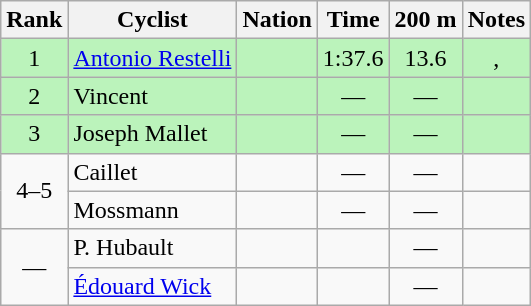<table class="wikitable sortable" style="text-align:center">
<tr>
<th>Rank</th>
<th>Cyclist</th>
<th>Nation</th>
<th>Time</th>
<th>200 m</th>
<th>Notes</th>
</tr>
<tr bgcolor=bbf3bb>
<td>1</td>
<td align=left><a href='#'>Antonio Restelli</a></td>
<td align=left></td>
<td>1:37.6</td>
<td>13.6</td>
<td>, </td>
</tr>
<tr bgcolor=bbf3bb>
<td>2</td>
<td align=left>Vincent</td>
<td align=left></td>
<td data-sort-value=9:99.9>—</td>
<td data-sort-value=99.9>—</td>
<td></td>
</tr>
<tr bgcolor=bbf3bb>
<td>3</td>
<td align=left>Joseph Mallet</td>
<td align=left></td>
<td data-sort-value=9:99.9>—</td>
<td data-sort-value=99.9>—</td>
<td></td>
</tr>
<tr>
<td rowspan=2>4–5</td>
<td align=left>Caillet</td>
<td align=left></td>
<td data-sort-value=9:99.9>—</td>
<td data-sort-value=99.9>—</td>
<td></td>
</tr>
<tr>
<td align=left>Mossmann</td>
<td align=left></td>
<td data-sort-value=9:99.9>—</td>
<td data-sort-value=99.9>—</td>
<td></td>
</tr>
<tr>
<td rowspan=2>—</td>
<td align=left>P. Hubault</td>
<td align=left></td>
<td data-sort-value=9:99.9></td>
<td data-sort-value=99.9>—</td>
<td></td>
</tr>
<tr>
<td align=left><a href='#'>Édouard Wick</a></td>
<td align=left></td>
<td data-sort-value=9:99.9></td>
<td data-sort-value=99.9>—</td>
<td></td>
</tr>
</table>
